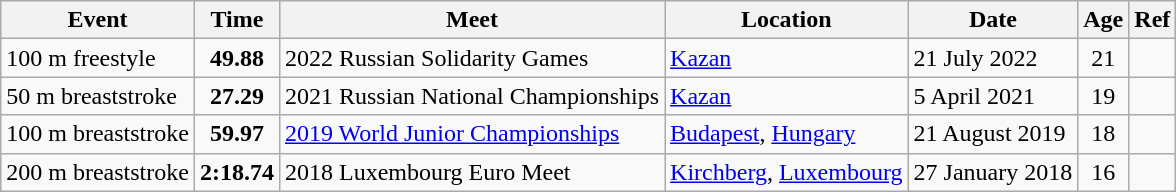<table class="wikitable">
<tr>
<th>Event</th>
<th>Time</th>
<th>Meet</th>
<th>Location</th>
<th>Date</th>
<th>Age</th>
<th>Ref</th>
</tr>
<tr>
<td>100 m freestyle</td>
<td style="text-align:center;"><strong>49.88</strong></td>
<td>2022 Russian Solidarity Games</td>
<td><a href='#'>Kazan</a></td>
<td>21 July 2022</td>
<td style="text-align:center;">21</td>
<td style="text-align:center;"></td>
</tr>
<tr>
<td>50 m breaststroke</td>
<td style="text-align:center;"><strong>27.29</strong></td>
<td>2021 Russian National Championships</td>
<td><a href='#'>Kazan</a></td>
<td>5 April 2021</td>
<td style="text-align:center;">19</td>
<td style="text-align:center;"></td>
</tr>
<tr>
<td>100 m breaststroke</td>
<td style="text-align:center;"><strong>59.97</strong></td>
<td><a href='#'>2019 World Junior Championships</a></td>
<td><a href='#'>Budapest</a>, <a href='#'>Hungary</a></td>
<td>21 August 2019</td>
<td style="text-align:center;">18</td>
<td style="text-align:center;"></td>
</tr>
<tr>
<td>200 m breaststroke</td>
<td style="text-align:center;"><strong>2:18.74</strong></td>
<td>2018 Luxembourg Euro Meet</td>
<td><a href='#'>Kirchberg</a>, <a href='#'>Luxembourg</a></td>
<td>27 January 2018</td>
<td style="text-align:center;">16</td>
<td style="text-align:center;"></td>
</tr>
</table>
